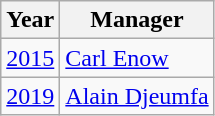<table class="wikitable">
<tr>
<th>Year</th>
<th>Manager</th>
</tr>
<tr>
<td align=center><a href='#'>2015</a></td>
<td> <a href='#'>Carl Enow</a></td>
</tr>
<tr>
<td align=center><a href='#'>2019</a></td>
<td> <a href='#'>Alain Djeumfa</a></td>
</tr>
</table>
